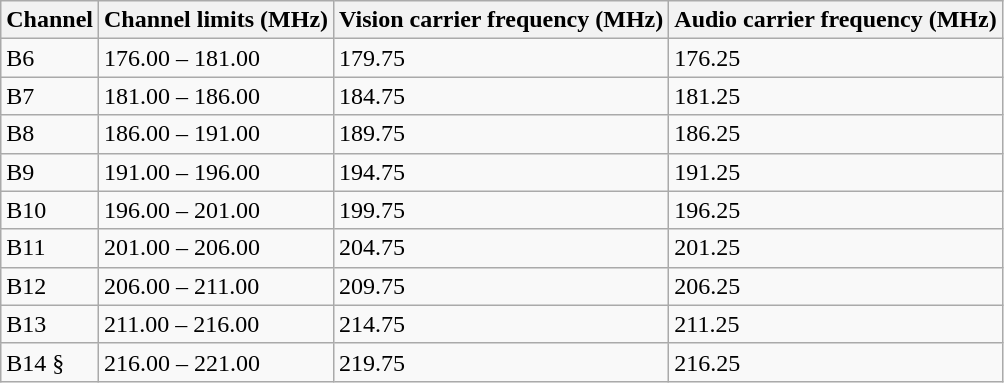<table class="wikitable">
<tr>
<th>Channel</th>
<th>Channel limits (MHz)</th>
<th>Vision carrier frequency (MHz)</th>
<th>Audio carrier frequency (MHz)</th>
</tr>
<tr>
<td>B6</td>
<td>176.00 – 181.00</td>
<td>179.75</td>
<td>176.25</td>
</tr>
<tr>
<td>B7</td>
<td>181.00 – 186.00</td>
<td>184.75</td>
<td>181.25</td>
</tr>
<tr>
<td>B8</td>
<td>186.00 – 191.00</td>
<td>189.75</td>
<td>186.25</td>
</tr>
<tr>
<td>B9</td>
<td>191.00 – 196.00</td>
<td>194.75</td>
<td>191.25</td>
</tr>
<tr>
<td>B10</td>
<td>196.00 – 201.00</td>
<td>199.75</td>
<td>196.25</td>
</tr>
<tr>
<td>B11</td>
<td>201.00 – 206.00</td>
<td>204.75</td>
<td>201.25</td>
</tr>
<tr>
<td>B12</td>
<td>206.00 – 211.00</td>
<td>209.75</td>
<td>206.25</td>
</tr>
<tr>
<td>B13</td>
<td>211.00 – 216.00</td>
<td>214.75</td>
<td>211.25</td>
</tr>
<tr>
<td>B14 §</td>
<td>216.00 – 221.00</td>
<td>219.75</td>
<td>216.25</td>
</tr>
</table>
